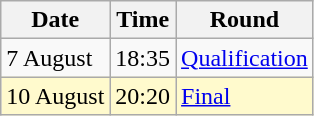<table class="wikitable">
<tr>
<th>Date</th>
<th>Time</th>
<th>Round</th>
</tr>
<tr>
<td>7 August</td>
<td>18:35</td>
<td><a href='#'>Qualification</a></td>
</tr>
<tr style=background:lemonchiffon>
<td>10 August</td>
<td>20:20</td>
<td><a href='#'>Final</a></td>
</tr>
</table>
